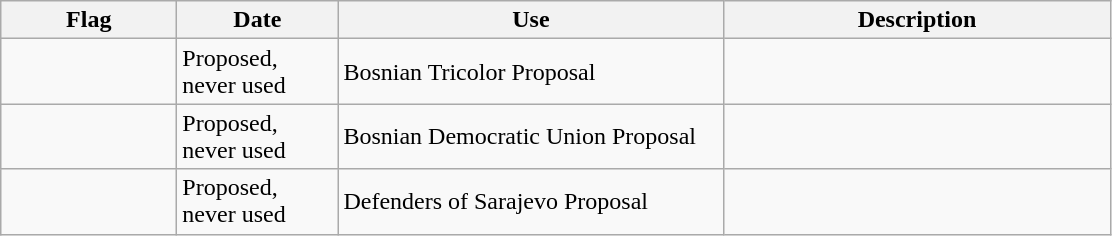<table class="wikitable">
<tr>
<th style="width:110px;">Flag</th>
<th style="width:100px;">Date</th>
<th style="width:250px;">Use</th>
<th style="width:250px;">Description</th>
</tr>
<tr>
<td></td>
<td>Proposed, never used</td>
<td>Bosnian Tricolor Proposal</td>
<td></td>
</tr>
<tr>
<td></td>
<td>Proposed, never used</td>
<td>Bosnian Democratic Union Proposal</td>
<td></td>
</tr>
<tr>
<td></td>
<td>Proposed, never used</td>
<td>Defenders of Sarajevo Proposal</td>
<td></td>
</tr>
</table>
